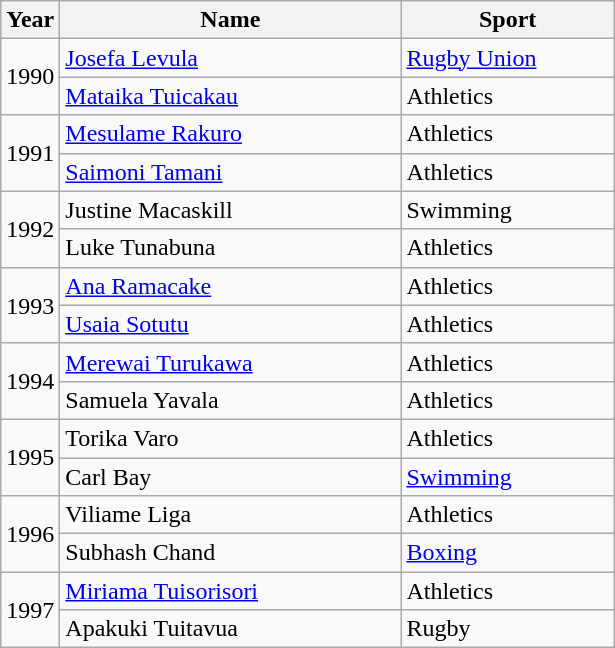<table class="wikitable">
<tr>
<th>Year</th>
<th style="width:220px">Name</th>
<th style="width:135px">Sport</th>
</tr>
<tr>
<td rowspan= 2>1990</td>
<td><a href='#'>Josefa Levula</a></td>
<td><a href='#'>Rugby Union</a></td>
</tr>
<tr>
<td><a href='#'>Mataika Tuicakau</a></td>
<td>Athletics</td>
</tr>
<tr>
<td rowspan= 2>1991</td>
<td><a href='#'>Mesulame Rakuro</a></td>
<td>Athletics</td>
</tr>
<tr>
<td><a href='#'>Saimoni Tamani</a></td>
<td>Athletics</td>
</tr>
<tr>
<td rowspan= 2>1992</td>
<td>Justine Macaskill</td>
<td>Swimming</td>
</tr>
<tr>
<td>Luke Tunabuna</td>
<td>Athletics</td>
</tr>
<tr>
<td rowspan= 2>1993</td>
<td><a href='#'>Ana Ramacake</a></td>
<td>Athletics</td>
</tr>
<tr>
<td><a href='#'>Usaia Sotutu</a></td>
<td>Athletics</td>
</tr>
<tr>
<td rowspan= 2>1994</td>
<td><a href='#'>Merewai Turukawa</a></td>
<td>Athletics</td>
</tr>
<tr>
<td>Samuela Yavala</td>
<td>Athletics</td>
</tr>
<tr>
<td rowspan= 2>1995</td>
<td>Torika Varo</td>
<td>Athletics</td>
</tr>
<tr>
<td>Carl Bay</td>
<td><a href='#'>Swimming</a></td>
</tr>
<tr>
<td rowspan= 2>1996</td>
<td>Viliame Liga</td>
<td>Athletics</td>
</tr>
<tr>
<td>Subhash Chand</td>
<td><a href='#'>Boxing</a></td>
</tr>
<tr>
<td rowspan= 2>1997</td>
<td><a href='#'>Miriama Tuisorisori</a></td>
<td>Athletics</td>
</tr>
<tr>
<td>Apakuki Tuitavua</td>
<td>Rugby</td>
</tr>
</table>
